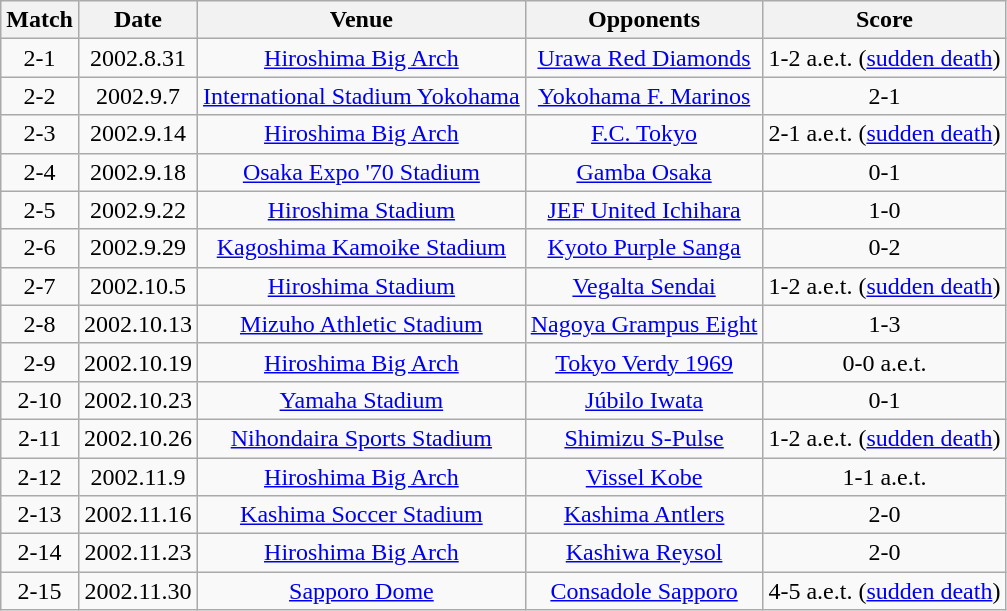<table class="wikitable" style="text-align:center;">
<tr>
<th>Match</th>
<th>Date</th>
<th>Venue</th>
<th>Opponents</th>
<th>Score</th>
</tr>
<tr>
<td>2-1</td>
<td>2002.8.31</td>
<td><a href='#'>Hiroshima Big Arch</a></td>
<td><a href='#'>Urawa Red Diamonds</a></td>
<td>1-2 a.e.t. (<a href='#'>sudden death</a>)</td>
</tr>
<tr>
<td>2-2</td>
<td>2002.9.7</td>
<td><a href='#'>International Stadium Yokohama</a></td>
<td><a href='#'>Yokohama F. Marinos</a></td>
<td>2-1</td>
</tr>
<tr>
<td>2-3</td>
<td>2002.9.14</td>
<td><a href='#'>Hiroshima Big Arch</a></td>
<td><a href='#'>F.C. Tokyo</a></td>
<td>2-1 a.e.t. (<a href='#'>sudden death</a>)</td>
</tr>
<tr>
<td>2-4</td>
<td>2002.9.18</td>
<td><a href='#'>Osaka Expo '70 Stadium</a></td>
<td><a href='#'>Gamba Osaka</a></td>
<td>0-1</td>
</tr>
<tr>
<td>2-5</td>
<td>2002.9.22</td>
<td><a href='#'>Hiroshima Stadium</a></td>
<td><a href='#'>JEF United Ichihara</a></td>
<td>1-0</td>
</tr>
<tr>
<td>2-6</td>
<td>2002.9.29</td>
<td><a href='#'>Kagoshima Kamoike Stadium</a></td>
<td><a href='#'>Kyoto Purple Sanga</a></td>
<td>0-2</td>
</tr>
<tr>
<td>2-7</td>
<td>2002.10.5</td>
<td><a href='#'>Hiroshima Stadium</a></td>
<td><a href='#'>Vegalta Sendai</a></td>
<td>1-2 a.e.t. (<a href='#'>sudden death</a>)</td>
</tr>
<tr>
<td>2-8</td>
<td>2002.10.13</td>
<td><a href='#'>Mizuho Athletic Stadium</a></td>
<td><a href='#'>Nagoya Grampus Eight</a></td>
<td>1-3</td>
</tr>
<tr>
<td>2-9</td>
<td>2002.10.19</td>
<td><a href='#'>Hiroshima Big Arch</a></td>
<td><a href='#'>Tokyo Verdy 1969</a></td>
<td>0-0 a.e.t.</td>
</tr>
<tr>
<td>2-10</td>
<td>2002.10.23</td>
<td><a href='#'>Yamaha Stadium</a></td>
<td><a href='#'>Júbilo Iwata</a></td>
<td>0-1</td>
</tr>
<tr>
<td>2-11</td>
<td>2002.10.26</td>
<td><a href='#'>Nihondaira Sports Stadium</a></td>
<td><a href='#'>Shimizu S-Pulse</a></td>
<td>1-2 a.e.t. (<a href='#'>sudden death</a>)</td>
</tr>
<tr>
<td>2-12</td>
<td>2002.11.9</td>
<td><a href='#'>Hiroshima Big Arch</a></td>
<td><a href='#'>Vissel Kobe</a></td>
<td>1-1 a.e.t.</td>
</tr>
<tr>
<td>2-13</td>
<td>2002.11.16</td>
<td><a href='#'>Kashima Soccer Stadium</a></td>
<td><a href='#'>Kashima Antlers</a></td>
<td>2-0</td>
</tr>
<tr>
<td>2-14</td>
<td>2002.11.23</td>
<td><a href='#'>Hiroshima Big Arch</a></td>
<td><a href='#'>Kashiwa Reysol</a></td>
<td>2-0</td>
</tr>
<tr>
<td>2-15</td>
<td>2002.11.30</td>
<td><a href='#'>Sapporo Dome</a></td>
<td><a href='#'>Consadole Sapporo</a></td>
<td>4-5 a.e.t. (<a href='#'>sudden death</a>)</td>
</tr>
</table>
